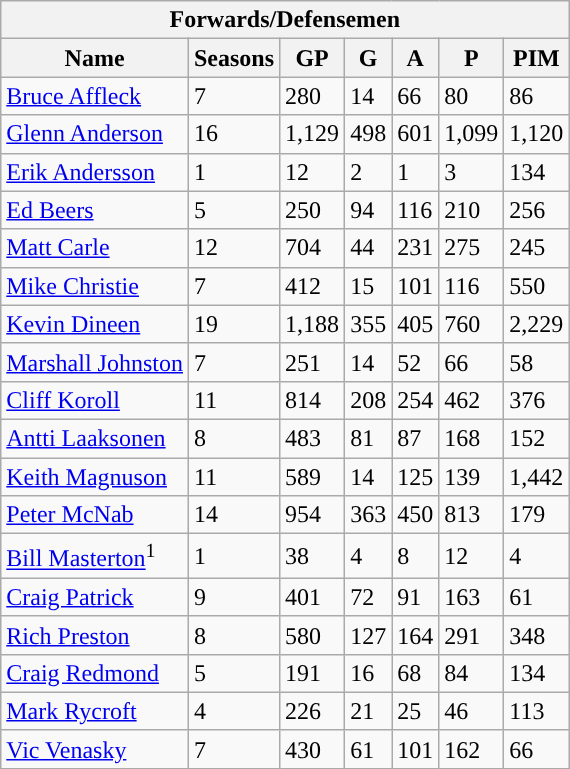<table class="wikitable sortable">
<tr>
<th colspan=7>Forwards/Defensemen</th>
</tr>
<tr>
<th>Name</th>
<th>Seasons</th>
<th>GP</th>
<th>G</th>
<th>A</th>
<th>P</th>
<th>PIM</th>
</tr>
<tr>
<td><a href='#'>Bruce Affleck</a></td>
<td>7</td>
<td>280</td>
<td>14</td>
<td>66</td>
<td>80</td>
<td>86</td>
</tr>
<tr>
<td><a href='#'>Glenn Anderson</a></td>
<td>16</td>
<td>1,129</td>
<td>498</td>
<td>601</td>
<td>1,099</td>
<td>1,120</td>
</tr>
<tr>
<td><a href='#'>Erik Andersson</a></td>
<td>1</td>
<td>12</td>
<td>2</td>
<td>1</td>
<td>3</td>
<td>134</td>
</tr>
<tr>
<td><a href='#'>Ed Beers</a></td>
<td>5</td>
<td>250</td>
<td>94</td>
<td>116</td>
<td>210</td>
<td>256</td>
</tr>
<tr>
<td><a href='#'>Matt Carle</a></td>
<td>12</td>
<td>704</td>
<td>44</td>
<td>231</td>
<td>275</td>
<td>245</td>
</tr>
<tr>
<td><a href='#'>Mike Christie</a></td>
<td>7</td>
<td>412</td>
<td>15</td>
<td>101</td>
<td>116</td>
<td>550</td>
</tr>
<tr>
<td><a href='#'>Kevin Dineen</a></td>
<td>19</td>
<td>1,188</td>
<td>355</td>
<td>405</td>
<td>760</td>
<td>2,229</td>
</tr>
<tr>
<td><a href='#'>Marshall Johnston</a></td>
<td>7</td>
<td>251</td>
<td>14</td>
<td>52</td>
<td>66</td>
<td>58</td>
</tr>
<tr>
<td><a href='#'>Cliff Koroll</a></td>
<td>11</td>
<td>814</td>
<td>208</td>
<td>254</td>
<td>462</td>
<td>376</td>
</tr>
<tr>
<td><a href='#'>Antti Laaksonen</a></td>
<td>8</td>
<td>483</td>
<td>81</td>
<td>87</td>
<td>168</td>
<td>152</td>
</tr>
<tr>
<td><a href='#'>Keith Magnuson</a></td>
<td>11</td>
<td>589</td>
<td>14</td>
<td>125</td>
<td>139</td>
<td>1,442</td>
</tr>
<tr>
<td><a href='#'>Peter McNab</a></td>
<td>14</td>
<td>954</td>
<td>363</td>
<td>450</td>
<td>813</td>
<td>179</td>
</tr>
<tr>
<td><a href='#'>Bill Masterton</a><sup>1</sup></td>
<td>1</td>
<td>38</td>
<td>4</td>
<td>8</td>
<td>12</td>
<td>4</td>
</tr>
<tr>
<td><a href='#'>Craig Patrick</a></td>
<td>9</td>
<td>401</td>
<td>72</td>
<td>91</td>
<td>163</td>
<td>61</td>
</tr>
<tr>
<td><a href='#'>Rich Preston</a></td>
<td>8</td>
<td>580</td>
<td>127</td>
<td>164</td>
<td>291</td>
<td>348</td>
</tr>
<tr>
<td><a href='#'>Craig Redmond</a></td>
<td>5</td>
<td>191</td>
<td>16</td>
<td>68</td>
<td>84</td>
<td>134</td>
</tr>
<tr>
<td><a href='#'>Mark Rycroft</a></td>
<td>4</td>
<td>226</td>
<td>21</td>
<td>25</td>
<td>46</td>
<td>113</td>
</tr>
<tr>
<td><a href='#'>Vic Venasky</a></td>
<td>7</td>
<td>430</td>
<td>61</td>
<td>101</td>
<td>162</td>
<td>66</td>
</tr>
</table>
